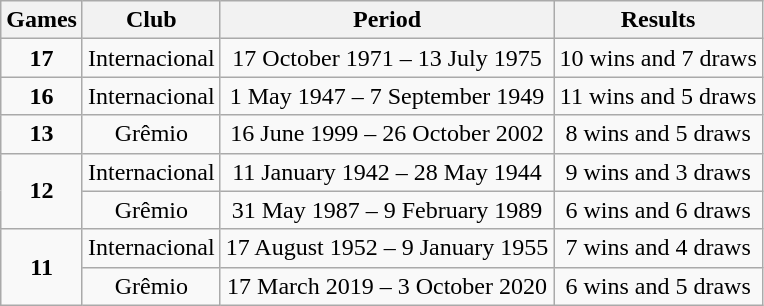<table class="wikitable sortable" style="text-align:center;">
<tr>
<th>Games</th>
<th>Club</th>
<th>Period</th>
<th>Results</th>
</tr>
<tr>
<td><strong>17</strong></td>
<td>Internacional</td>
<td>17 October 1971 – 13 July 1975</td>
<td>10 wins and 7 draws</td>
</tr>
<tr>
<td><strong>16</strong></td>
<td>Internacional</td>
<td>1 May 1947 – 7 September 1949</td>
<td>11 wins and 5 draws</td>
</tr>
<tr>
<td><strong>13</strong></td>
<td>Grêmio</td>
<td>16 June 1999 – 26 October 2002</td>
<td>8 wins and 5 draws</td>
</tr>
<tr>
<td rowspan="2"><strong>12</strong></td>
<td>Internacional</td>
<td>11 January 1942 – 28 May 1944</td>
<td>9 wins and 3 draws</td>
</tr>
<tr>
<td>Grêmio</td>
<td>31 May 1987 – 9 February 1989</td>
<td>6 wins and 6 draws</td>
</tr>
<tr>
<td rowspan="2"><strong>11</strong></td>
<td>Internacional</td>
<td>17 August 1952 – 9 January 1955</td>
<td>7 wins and 4 draws</td>
</tr>
<tr>
<td>Grêmio</td>
<td>17 March 2019 – 3 October 2020</td>
<td>6 wins and 5 draws</td>
</tr>
</table>
